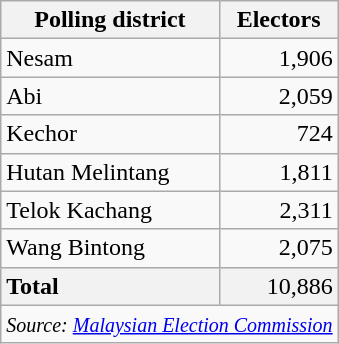<table class="wikitable sortable">
<tr>
<th>Polling district</th>
<th>Electors</th>
</tr>
<tr>
<td>Nesam</td>
<td align="right">1,906</td>
</tr>
<tr>
<td>Abi</td>
<td align="right">2,059</td>
</tr>
<tr>
<td>Kechor</td>
<td align="right">724</td>
</tr>
<tr>
<td>Hutan Melintang</td>
<td align="right">1,811</td>
</tr>
<tr>
<td>Telok Kachang</td>
<td align="right">2,311</td>
</tr>
<tr>
<td>Wang Bintong</td>
<td align="right">2,075</td>
</tr>
<tr>
<td style="background: #f2f2f2"><strong>Total</strong></td>
<td style="background: #f2f2f2" align="right">10,886</td>
</tr>
<tr>
<td colspan="2"  align="right"><small><em>Source: <a href='#'>Malaysian Election Commission</a></em></small></td>
</tr>
</table>
